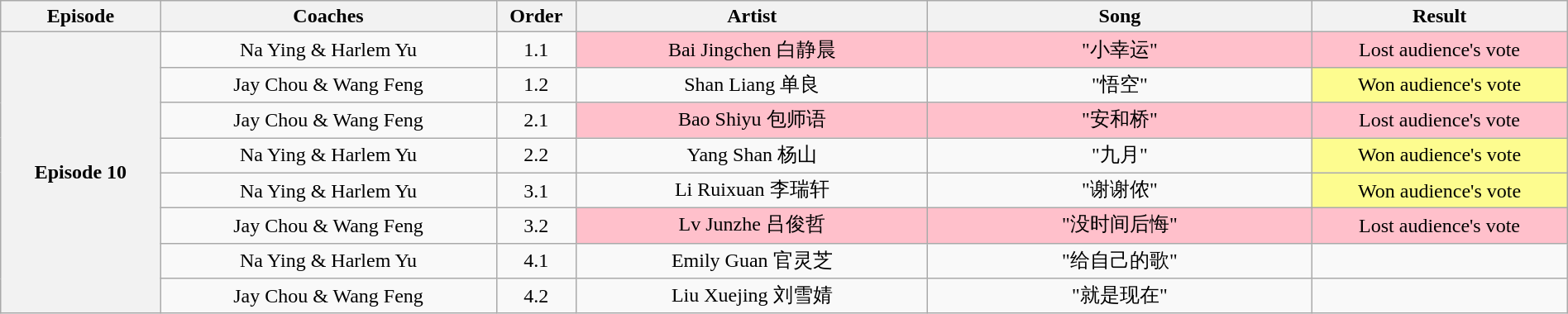<table class="wikitable" style="text-align:center; width:100%;">
<tr>
<th style="width:10%;">Episode</th>
<th style="width:21%;">Coaches</th>
<th style="width:05%;">Order</th>
<th style="width:22%;">Artist</th>
<th style="width:24%;">Song</th>
<th style="width:16%;">Result</th>
</tr>
<tr>
<th rowspan="12" scope="row">Episode 10<br><small></small></th>
<td>Na Ying & Harlem Yu</td>
<td>1.1</td>
<td style="background:pink;">Bai Jingchen 白静晨</td>
<td style="background:pink;">"小幸运"</td>
<td style="background:pink;">Lost audience's vote</td>
</tr>
<tr>
<td>Jay Chou & Wang Feng</td>
<td>1.2</td>
<td>Shan Liang 单良</td>
<td>"悟空"</td>
<td style="background:#fdfc8f;">Won audience's vote</td>
</tr>
<tr>
<td>Jay Chou & Wang Feng</td>
<td>2.1</td>
<td style="background:pink;">Bao Shiyu 包师语</td>
<td style="background:pink;">"安和桥"</td>
<td style="background:pink;">Lost audience's vote</td>
</tr>
<tr>
<td>Na Ying & Harlem Yu</td>
<td>2.2</td>
<td>Yang Shan 杨山</td>
<td>"九月"</td>
<td style="background:#fdfc8f;">Won audience's vote</td>
</tr>
<tr>
<td>Na Ying & Harlem Yu</td>
<td>3.1</td>
<td>Li Ruixuan 李瑞轩</td>
<td>"谢谢侬"</td>
<td style="background:#fdfc8f;">Won audience's vote</td>
</tr>
<tr>
<td>Jay Chou & Wang Feng</td>
<td>3.2</td>
<td style="background:pink;">Lv Junzhe 吕俊哲</td>
<td style="background:pink;">"没时间后悔"</td>
<td style="background:pink;">Lost audience's vote</td>
</tr>
<tr>
<td>Na Ying & Harlem Yu</td>
<td>4.1</td>
<td>Emily Guan 官灵芝</td>
<td>"给自己的歌"</td>
<td></td>
</tr>
<tr>
<td>Jay Chou & Wang Feng</td>
<td>4.2</td>
<td>Liu Xuejing 刘雪婧</td>
<td>"就是现在"</td>
<td></td>
</tr>
</table>
